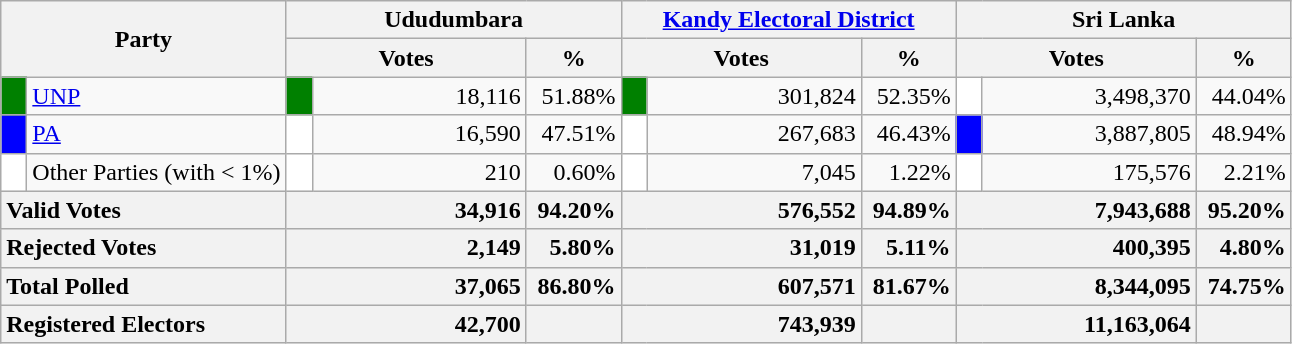<table class="wikitable">
<tr>
<th colspan="2" width="144px"rowspan="2">Party</th>
<th colspan="3" width="216px">Ududumbara</th>
<th colspan="3" width="216px"><a href='#'>Kandy Electoral District</a></th>
<th colspan="3" width="216px">Sri Lanka</th>
</tr>
<tr>
<th colspan="2" width="144px">Votes</th>
<th>%</th>
<th colspan="2" width="144px">Votes</th>
<th>%</th>
<th colspan="2" width="144px">Votes</th>
<th>%</th>
</tr>
<tr>
<td style="background-color:green;" width="10px"></td>
<td style="text-align:left;"><a href='#'>UNP</a></td>
<td style="background-color:green;" width="10px"></td>
<td style="text-align:right;">18,116</td>
<td style="text-align:right;">51.88%</td>
<td style="background-color:green;" width="10px"></td>
<td style="text-align:right;">301,824</td>
<td style="text-align:right;">52.35%</td>
<td style="background-color:white;" width="10px"></td>
<td style="text-align:right;">3,498,370</td>
<td style="text-align:right;">44.04%</td>
</tr>
<tr>
<td style="background-color:blue;" width="10px"></td>
<td style="text-align:left;"><a href='#'>PA</a></td>
<td style="background-color:white;" width="10px"></td>
<td style="text-align:right;">16,590</td>
<td style="text-align:right;">47.51%</td>
<td style="background-color:white;" width="10px"></td>
<td style="text-align:right;">267,683</td>
<td style="text-align:right;">46.43%</td>
<td style="background-color:blue;" width="10px"></td>
<td style="text-align:right;">3,887,805</td>
<td style="text-align:right;">48.94%</td>
</tr>
<tr>
<td style="background-color:white;" width="10px"></td>
<td style="text-align:left;">Other Parties (with < 1%)</td>
<td style="background-color:white;" width="10px"></td>
<td style="text-align:right;">210</td>
<td style="text-align:right;">0.60%</td>
<td style="background-color:white;" width="10px"></td>
<td style="text-align:right;">7,045</td>
<td style="text-align:right;">1.22%</td>
<td style="background-color:white;" width="10px"></td>
<td style="text-align:right;">175,576</td>
<td style="text-align:right;">2.21%</td>
</tr>
<tr>
<th colspan="2" width="144px"style="text-align:left;">Valid Votes</th>
<th style="text-align:right;"colspan="2" width="144px">34,916</th>
<th style="text-align:right;">94.20%</th>
<th style="text-align:right;"colspan="2" width="144px">576,552</th>
<th style="text-align:right;">94.89%</th>
<th style="text-align:right;"colspan="2" width="144px">7,943,688</th>
<th style="text-align:right;">95.20%</th>
</tr>
<tr>
<th colspan="2" width="144px"style="text-align:left;">Rejected Votes</th>
<th style="text-align:right;"colspan="2" width="144px">2,149</th>
<th style="text-align:right;">5.80%</th>
<th style="text-align:right;"colspan="2" width="144px">31,019</th>
<th style="text-align:right;">5.11%</th>
<th style="text-align:right;"colspan="2" width="144px">400,395</th>
<th style="text-align:right;">4.80%</th>
</tr>
<tr>
<th colspan="2" width="144px"style="text-align:left;">Total Polled</th>
<th style="text-align:right;"colspan="2" width="144px">37,065</th>
<th style="text-align:right;">86.80%</th>
<th style="text-align:right;"colspan="2" width="144px">607,571</th>
<th style="text-align:right;">81.67%</th>
<th style="text-align:right;"colspan="2" width="144px">8,344,095</th>
<th style="text-align:right;">74.75%</th>
</tr>
<tr>
<th colspan="2" width="144px"style="text-align:left;">Registered Electors</th>
<th style="text-align:right;"colspan="2" width="144px">42,700</th>
<th></th>
<th style="text-align:right;"colspan="2" width="144px">743,939</th>
<th></th>
<th style="text-align:right;"colspan="2" width="144px">11,163,064</th>
<th></th>
</tr>
</table>
